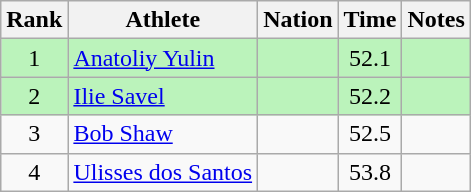<table class="wikitable sortable" style="text-align:center">
<tr>
<th>Rank</th>
<th>Athlete</th>
<th>Nation</th>
<th>Time</th>
<th>Notes</th>
</tr>
<tr bgcolor=bbf3bb>
<td>1</td>
<td align="left"><a href='#'>Anatoliy Yulin</a></td>
<td align="left"></td>
<td>52.1</td>
<td></td>
</tr>
<tr bgcolor=bbf3bb>
<td>2</td>
<td align="left"><a href='#'>Ilie Savel</a></td>
<td align="left"></td>
<td>52.2</td>
<td></td>
</tr>
<tr>
<td>3</td>
<td align="left"><a href='#'>Bob Shaw</a></td>
<td align="left"></td>
<td>52.5</td>
<td></td>
</tr>
<tr>
<td>4</td>
<td align="left"><a href='#'>Ulisses dos Santos</a></td>
<td align="left"></td>
<td>53.8</td>
<td></td>
</tr>
</table>
